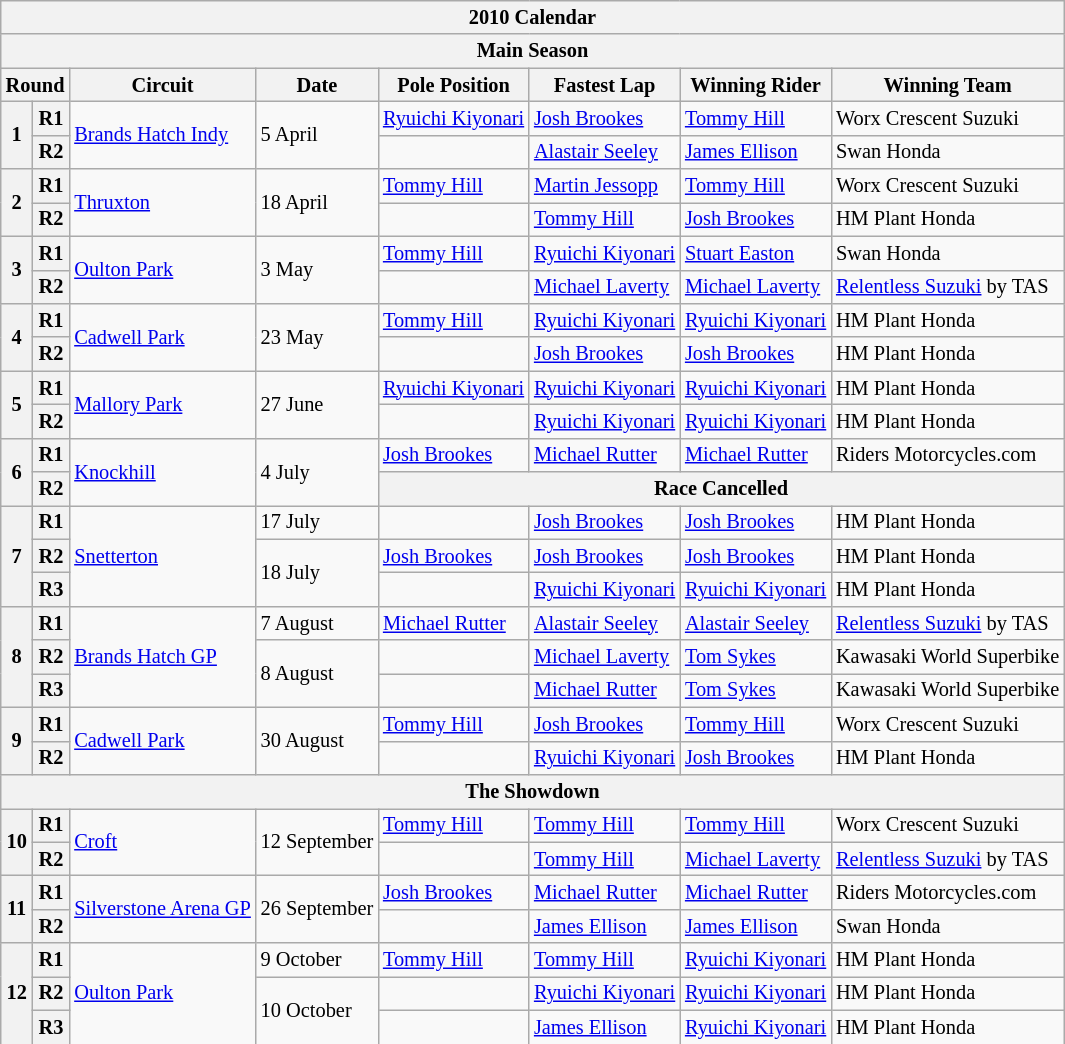<table class="wikitable" style="font-size: 85%">
<tr>
<th colspan=8>2010 Calendar</th>
</tr>
<tr>
<th colspan=8>Main Season</th>
</tr>
<tr>
<th colspan=2>Round</th>
<th>Circuit</th>
<th>Date</th>
<th>Pole Position</th>
<th>Fastest Lap</th>
<th>Winning Rider</th>
<th>Winning Team</th>
</tr>
<tr>
<th rowspan=2>1</th>
<th>R1</th>
<td rowspan=2> <a href='#'>Brands Hatch Indy</a></td>
<td rowspan=2>5 April</td>
<td> <a href='#'>Ryuichi Kiyonari</a></td>
<td> <a href='#'>Josh Brookes</a></td>
<td> <a href='#'>Tommy Hill</a></td>
<td>Worx Crescent Suzuki</td>
</tr>
<tr>
<th>R2</th>
<td></td>
<td> <a href='#'>Alastair Seeley</a></td>
<td> <a href='#'>James Ellison</a></td>
<td>Swan Honda</td>
</tr>
<tr>
<th rowspan=2>2</th>
<th>R1</th>
<td rowspan=2> <a href='#'>Thruxton</a></td>
<td rowspan=2>18 April</td>
<td> <a href='#'>Tommy Hill</a></td>
<td> <a href='#'>Martin Jessopp</a></td>
<td> <a href='#'>Tommy Hill</a></td>
<td>Worx Crescent Suzuki</td>
</tr>
<tr>
<th>R2</th>
<td></td>
<td> <a href='#'>Tommy Hill</a></td>
<td> <a href='#'>Josh Brookes</a></td>
<td>HM Plant Honda</td>
</tr>
<tr>
<th rowspan=2>3</th>
<th>R1</th>
<td rowspan=2> <a href='#'>Oulton Park</a></td>
<td rowspan=2>3 May</td>
<td> <a href='#'>Tommy Hill</a></td>
<td> <a href='#'>Ryuichi Kiyonari</a></td>
<td> <a href='#'>Stuart Easton</a></td>
<td>Swan Honda</td>
</tr>
<tr>
<th>R2</th>
<td></td>
<td> <a href='#'>Michael Laverty</a></td>
<td> <a href='#'>Michael Laverty</a></td>
<td><a href='#'>Relentless Suzuki</a> by TAS</td>
</tr>
<tr>
<th rowspan=2>4</th>
<th>R1</th>
<td rowspan=2> <a href='#'>Cadwell Park</a></td>
<td rowspan=2>23 May</td>
<td> <a href='#'>Tommy Hill</a></td>
<td> <a href='#'>Ryuichi Kiyonari</a></td>
<td> <a href='#'>Ryuichi Kiyonari</a></td>
<td>HM Plant Honda</td>
</tr>
<tr>
<th>R2</th>
<td></td>
<td> <a href='#'>Josh Brookes</a></td>
<td> <a href='#'>Josh Brookes</a></td>
<td>HM Plant Honda</td>
</tr>
<tr>
<th rowspan=2>5</th>
<th>R1</th>
<td rowspan=2> <a href='#'>Mallory Park</a></td>
<td rowspan=2>27 June</td>
<td> <a href='#'>Ryuichi Kiyonari</a></td>
<td> <a href='#'>Ryuichi Kiyonari</a></td>
<td> <a href='#'>Ryuichi Kiyonari</a></td>
<td>HM Plant Honda</td>
</tr>
<tr>
<th>R2</th>
<td></td>
<td> <a href='#'>Ryuichi Kiyonari</a></td>
<td> <a href='#'>Ryuichi Kiyonari</a></td>
<td>HM Plant Honda</td>
</tr>
<tr>
<th rowspan=2>6</th>
<th>R1</th>
<td rowspan=2> <a href='#'>Knockhill</a></td>
<td rowspan=2>4 July</td>
<td> <a href='#'>Josh Brookes</a></td>
<td> <a href='#'>Michael Rutter</a></td>
<td> <a href='#'>Michael Rutter</a></td>
<td>Riders Motorcycles.com</td>
</tr>
<tr>
<th>R2</th>
<th colspan=4>Race Cancelled</th>
</tr>
<tr>
<th rowspan=3>7</th>
<th>R1</th>
<td rowspan=3> <a href='#'>Snetterton</a></td>
<td>17 July</td>
<td></td>
<td> <a href='#'>Josh Brookes</a></td>
<td> <a href='#'>Josh Brookes</a></td>
<td>HM Plant Honda</td>
</tr>
<tr>
<th>R2</th>
<td rowspan=2>18 July</td>
<td> <a href='#'>Josh Brookes</a></td>
<td> <a href='#'>Josh Brookes</a></td>
<td> <a href='#'>Josh Brookes</a></td>
<td>HM Plant Honda</td>
</tr>
<tr>
<th>R3</th>
<td></td>
<td> <a href='#'>Ryuichi Kiyonari</a></td>
<td> <a href='#'>Ryuichi Kiyonari</a></td>
<td>HM Plant Honda</td>
</tr>
<tr>
<th rowspan=3>8</th>
<th>R1</th>
<td rowspan=3> <a href='#'>Brands Hatch GP</a></td>
<td>7 August</td>
<td> <a href='#'>Michael Rutter</a></td>
<td> <a href='#'>Alastair Seeley</a></td>
<td> <a href='#'>Alastair Seeley</a></td>
<td><a href='#'>Relentless Suzuki</a> by TAS</td>
</tr>
<tr>
<th>R2</th>
<td rowspan=2>8 August</td>
<td></td>
<td> <a href='#'>Michael Laverty</a></td>
<td> <a href='#'>Tom Sykes</a></td>
<td>Kawasaki World Superbike</td>
</tr>
<tr>
<th>R3</th>
<td></td>
<td> <a href='#'>Michael Rutter</a></td>
<td> <a href='#'>Tom Sykes</a></td>
<td>Kawasaki World Superbike</td>
</tr>
<tr>
<th rowspan=2>9</th>
<th>R1</th>
<td rowspan=2> <a href='#'>Cadwell Park</a></td>
<td rowspan=2>30 August</td>
<td> <a href='#'>Tommy Hill</a></td>
<td> <a href='#'>Josh Brookes</a></td>
<td> <a href='#'>Tommy Hill</a></td>
<td>Worx Crescent Suzuki</td>
</tr>
<tr>
<th>R2</th>
<td></td>
<td> <a href='#'>Ryuichi Kiyonari</a></td>
<td> <a href='#'>Josh Brookes</a></td>
<td>HM Plant Honda</td>
</tr>
<tr>
<th colspan=8>The Showdown</th>
</tr>
<tr>
<th rowspan=2>10</th>
<th>R1</th>
<td rowspan=2> <a href='#'>Croft</a></td>
<td rowspan=2>12 September</td>
<td> <a href='#'>Tommy Hill</a></td>
<td> <a href='#'>Tommy Hill</a></td>
<td> <a href='#'>Tommy Hill</a></td>
<td>Worx Crescent Suzuki</td>
</tr>
<tr>
<th>R2</th>
<td></td>
<td> <a href='#'>Tommy Hill</a></td>
<td> <a href='#'>Michael Laverty</a></td>
<td><a href='#'>Relentless Suzuki</a> by TAS</td>
</tr>
<tr>
<th rowspan=2>11</th>
<th>R1</th>
<td rowspan=2> <a href='#'>Silverstone Arena GP</a></td>
<td rowspan=2>26 September</td>
<td> <a href='#'>Josh Brookes</a></td>
<td> <a href='#'>Michael Rutter</a></td>
<td> <a href='#'>Michael Rutter</a></td>
<td>Riders Motorcycles.com</td>
</tr>
<tr>
<th>R2</th>
<td></td>
<td> <a href='#'>James Ellison</a></td>
<td> <a href='#'>James Ellison</a></td>
<td>Swan Honda</td>
</tr>
<tr>
<th rowspan=3>12</th>
<th>R1</th>
<td rowspan=3> <a href='#'>Oulton Park</a></td>
<td>9 October</td>
<td> <a href='#'>Tommy Hill</a></td>
<td> <a href='#'>Tommy Hill</a></td>
<td> <a href='#'>Ryuichi Kiyonari</a></td>
<td>HM Plant Honda</td>
</tr>
<tr>
<th>R2</th>
<td rowspan=2>10 October</td>
<td></td>
<td> <a href='#'>Ryuichi Kiyonari</a></td>
<td> <a href='#'>Ryuichi Kiyonari</a></td>
<td>HM Plant Honda</td>
</tr>
<tr>
<th>R3</th>
<td></td>
<td> <a href='#'>James Ellison</a></td>
<td> <a href='#'>Ryuichi Kiyonari</a></td>
<td>HM Plant Honda</td>
</tr>
</table>
